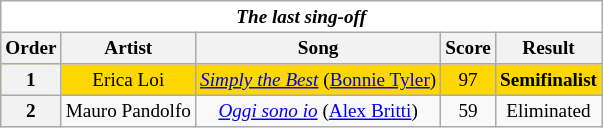<table class="wikitable" style="text-align:center; font-size:80%">
<tr>
<th style="background:#FFFFFF; text-align:center" colspan="9" colspan="5"><em>The last sing-off</em></th>
</tr>
<tr>
<th>Order</th>
<th>Artist</th>
<th>Song</th>
<th>Score</th>
<th>Result</th>
</tr>
<tr bgcolor=gold>
<th scope=col>1</th>
<td>Erica Loi</td>
<td><em><a href='#'>Simply the Best</a></em> (<a href='#'>Bonnie Tyler</a>)</td>
<td>97</td>
<td><strong>Semifinalist</strong></td>
</tr>
<tr>
<th scope=col>2</th>
<td>Mauro Pandolfo</td>
<td><em><a href='#'>Oggi sono io</a></em> (<a href='#'>Alex Britti</a>)</td>
<td>59</td>
<td>Eliminated</td>
</tr>
</table>
